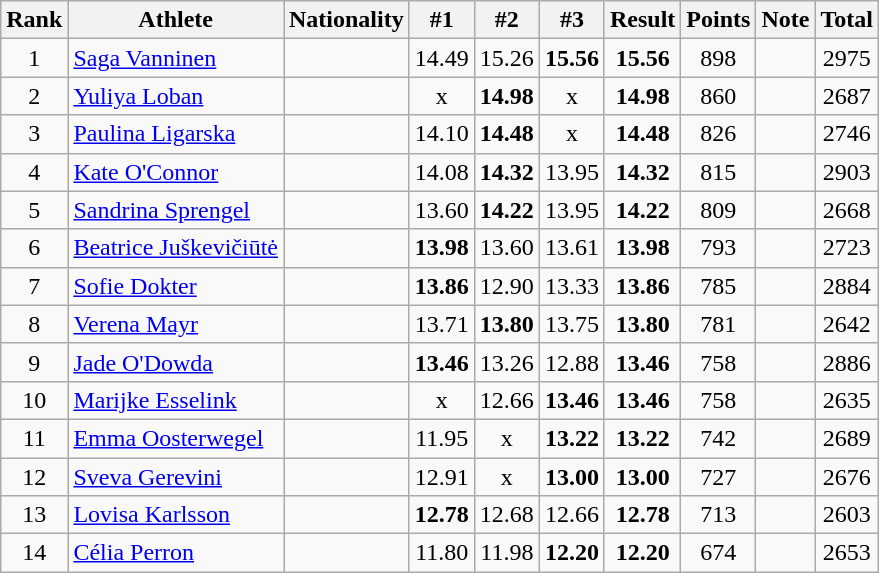<table class="wikitable sortable" style="text-align:center">
<tr>
<th>Rank</th>
<th>Athlete</th>
<th>Nationality</th>
<th>#1</th>
<th>#2</th>
<th>#3</th>
<th>Result</th>
<th>Points</th>
<th>Note</th>
<th>Total</th>
</tr>
<tr>
<td>1</td>
<td align=left><a href='#'>Saga Vanninen</a></td>
<td align="left"></td>
<td>14.49</td>
<td>15.26</td>
<td><strong>15.56</strong></td>
<td><strong>15.56</strong></td>
<td>898</td>
<td></td>
<td>2975</td>
</tr>
<tr>
<td>2</td>
<td align=left><a href='#'>Yuliya Loban</a></td>
<td align="left"></td>
<td>x</td>
<td><strong>14.98</strong></td>
<td>x</td>
<td><strong>14.98</strong></td>
<td>860</td>
<td></td>
<td>2687</td>
</tr>
<tr>
<td>3</td>
<td align=left><a href='#'>Paulina Ligarska</a></td>
<td align="left"></td>
<td>14.10</td>
<td><strong>14.48</strong></td>
<td>x</td>
<td><strong>14.48</strong></td>
<td>826</td>
<td></td>
<td>2746</td>
</tr>
<tr>
<td>4</td>
<td align=left><a href='#'>Kate O'Connor</a></td>
<td align="left"></td>
<td>14.08</td>
<td><strong>14.32</strong></td>
<td>13.95</td>
<td><strong>14.32</strong></td>
<td>815</td>
<td></td>
<td>2903</td>
</tr>
<tr>
<td>5</td>
<td align=left><a href='#'>Sandrina Sprengel</a></td>
<td align="left"></td>
<td>13.60</td>
<td><strong>14.22</strong></td>
<td>13.95</td>
<td><strong>14.22</strong></td>
<td>809</td>
<td></td>
<td>2668</td>
</tr>
<tr>
<td>6</td>
<td align=left><a href='#'>Beatrice Juškevičiūtė</a></td>
<td align="left"></td>
<td><strong>13.98</strong></td>
<td>13.60</td>
<td>13.61</td>
<td><strong>13.98</strong></td>
<td>793</td>
<td></td>
<td>2723</td>
</tr>
<tr>
<td>7</td>
<td align=left><a href='#'>Sofie Dokter</a></td>
<td align="left"></td>
<td><strong>13.86</strong></td>
<td>12.90</td>
<td>13.33</td>
<td><strong>13.86</strong></td>
<td>785</td>
<td></td>
<td>2884</td>
</tr>
<tr>
<td>8</td>
<td align=left><a href='#'>Verena Mayr</a></td>
<td align="left"></td>
<td>13.71</td>
<td><strong>13.80</strong></td>
<td>13.75</td>
<td><strong>13.80</strong></td>
<td>781</td>
<td></td>
<td>2642</td>
</tr>
<tr>
<td>9</td>
<td align=left><a href='#'>Jade O'Dowda</a></td>
<td align="left"></td>
<td><strong>13.46</strong></td>
<td>13.26</td>
<td>12.88</td>
<td><strong>13.46</strong></td>
<td>758</td>
<td></td>
<td>2886</td>
</tr>
<tr>
<td>10</td>
<td align=left><a href='#'>Marijke Esselink</a></td>
<td align="left"></td>
<td>x</td>
<td>12.66</td>
<td><strong>13.46</strong></td>
<td><strong>13.46</strong></td>
<td>758</td>
<td></td>
<td>2635</td>
</tr>
<tr>
<td>11</td>
<td align=left><a href='#'>Emma Oosterwegel</a></td>
<td align="left"></td>
<td>11.95</td>
<td>x</td>
<td><strong>13.22</strong></td>
<td><strong>13.22</strong></td>
<td>742</td>
<td></td>
<td>2689</td>
</tr>
<tr>
<td>12</td>
<td align=left><a href='#'>Sveva Gerevini</a></td>
<td align="left"></td>
<td>12.91</td>
<td>x</td>
<td><strong>13.00</strong></td>
<td><strong>13.00</strong></td>
<td>727</td>
<td></td>
<td>2676</td>
</tr>
<tr>
<td>13</td>
<td align="left"><a href='#'>Lovisa Karlsson</a></td>
<td align="left"></td>
<td><strong>12.78</strong></td>
<td>12.68</td>
<td>12.66</td>
<td><strong>12.78</strong></td>
<td>713</td>
<td></td>
<td>2603</td>
</tr>
<tr>
<td>14</td>
<td align="left"><a href='#'>Célia Perron</a></td>
<td align="left"></td>
<td>11.80</td>
<td>11.98</td>
<td><strong>12.20</strong></td>
<td><strong>12.20</strong></td>
<td>674</td>
<td></td>
<td>2653</td>
</tr>
</table>
